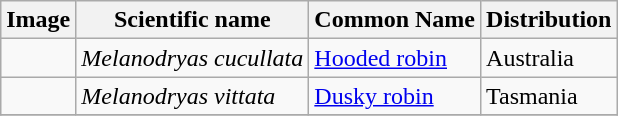<table class="wikitable">
<tr>
<th>Image</th>
<th>Scientific name</th>
<th>Common Name</th>
<th>Distribution</th>
</tr>
<tr>
<td></td>
<td><em>Melanodryas cucullata</em></td>
<td><a href='#'>Hooded robin</a></td>
<td>Australia</td>
</tr>
<tr>
<td></td>
<td><em>Melanodryas vittata</em></td>
<td><a href='#'>Dusky robin</a></td>
<td>Tasmania</td>
</tr>
<tr>
</tr>
</table>
